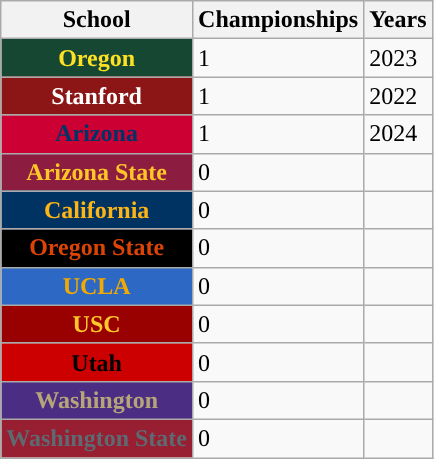<table class="wikitable">
<tr>
<th>School</th>
<th>Championships</th>
<th>Years</th>
</tr>
<tr>
<th style="background:#154733; color:#FEE123;">Oregon</th>
<td>1</td>
<td>2023</td>
</tr>
<tr>
<th style="background:#8C1515; color:#FFFFFF;">Stanford</th>
<td>1</td>
<td>2022</td>
</tr>
<tr>
<th style="background:#CC0033; color:#003366;">Arizona</th>
<td>1</td>
<td>2024</td>
</tr>
<tr>
<th style="background:#8C1D40; color:#FFC627;">Arizona State</th>
<td>0</td>
<td></td>
</tr>
<tr>
<th style="background:#003262; color:#FDB515;">California</th>
<td>0</td>
<td></td>
</tr>
<tr>
<th style="background:#000000; color:#DC4405;">Oregon State</th>
<td>0</td>
<td></td>
</tr>
<tr>
<th style="background:#2D68C4; color:#F2A900;">UCLA</th>
<td>0</td>
<td></td>
</tr>
<tr>
<th style="background:#990000; color:#FFC72C;">USC</th>
<td>0</td>
<td></td>
</tr>
<tr>
<th style="background:#CC0000; color:#000000;">Utah</th>
<td>0</td>
<td></td>
</tr>
<tr>
<th style="background:#4B2E83; color:#B7A57A;">Washington</th>
<td>0</td>
<td></td>
</tr>
<tr>
<th style="background:#981E32; color:#5E6A71;">Washington State</th>
<td>0</td>
<td></td>
</tr>
</table>
